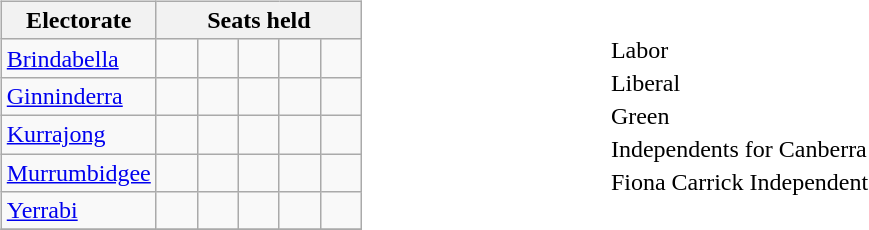<table>
<tr>
<td width=65%><br><table class="wikitable">
<tr>
<th>Electorate</th>
<th colspan=5>Seats held</th>
</tr>
<tr>
<td><a href='#'>Brindabella</a></td>
<td width=20 > </td>
<td width=20 > </td>
<td width=20 > </td>
<td width=20 > </td>
<td width=20 > </td>
</tr>
<tr>
<td><a href='#'>Ginninderra</a></td>
<td width=20 > </td>
<td width=20 > </td>
<td width=20 > </td>
<td width=20 > </td>
<td width=20 > </td>
</tr>
<tr>
<td><a href='#'>Kurrajong</a></td>
<td width=20 > </td>
<td width=20 > </td>
<td width=20 > </td>
<td width=20 > </td>
<td width=20 > </td>
</tr>
<tr>
<td><a href='#'>Murrumbidgee</a></td>
<td width=20 > </td>
<td width=20 > </td>
<td width=20 > </td>
<td width=20 > </td>
<td width=20 > </td>
</tr>
<tr>
<td><a href='#'>Yerrabi</a></td>
<td width=20 > </td>
<td width=20 > </td>
<td width=20 > </td>
<td width=20 > </td>
<td width=20 > </td>
</tr>
<tr>
</tr>
</table>
</td>
<td width=35% align=center><br><table border=0>
<tr>
<td> </td>
<td>Labor</td>
</tr>
<tr>
<td width=20 > </td>
<td>Liberal</td>
</tr>
<tr>
<td> </td>
<td>Green</td>
</tr>
<tr>
<td width=20 > </td>
<td>Independents for Canberra</td>
</tr>
<tr>
<td> </td>
<td>Fiona Carrick Independent</td>
</tr>
</table>
</td>
</tr>
</table>
